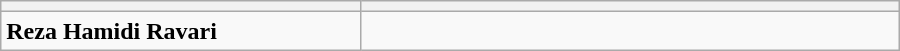<table class="wikitable" border="1" align="center" width="600px">
<tr>
<th width="40%"></th>
<th width="60%"></th>
</tr>
<tr>
<td><strong>Reza Hamidi Ravari</strong></td>
<td></td>
</tr>
</table>
